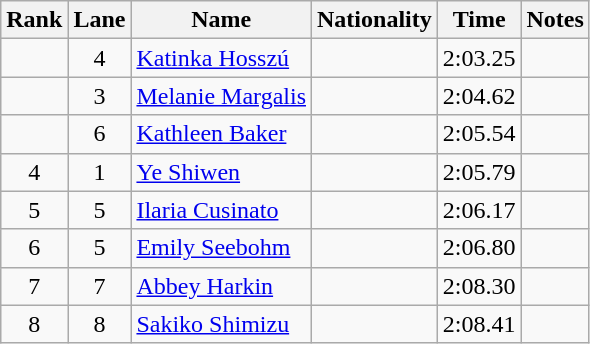<table class="wikitable sortable" style="text-align:center">
<tr>
<th>Rank</th>
<th>Lane</th>
<th>Name</th>
<th>Nationality</th>
<th>Time</th>
<th>Notes</th>
</tr>
<tr>
<td></td>
<td>4</td>
<td align=left><a href='#'>Katinka Hosszú</a></td>
<td align=left></td>
<td>2:03.25</td>
<td></td>
</tr>
<tr>
<td></td>
<td>3</td>
<td align=left><a href='#'>Melanie Margalis</a></td>
<td align=left></td>
<td>2:04.62</td>
<td></td>
</tr>
<tr>
<td></td>
<td>6</td>
<td align=left><a href='#'>Kathleen Baker</a></td>
<td align=left></td>
<td>2:05.54</td>
<td></td>
</tr>
<tr>
<td>4</td>
<td>1</td>
<td align=left><a href='#'>Ye Shiwen</a></td>
<td align=left></td>
<td>2:05.79</td>
<td></td>
</tr>
<tr>
<td>5</td>
<td>5</td>
<td align=left><a href='#'>Ilaria Cusinato</a></td>
<td align=left></td>
<td>2:06.17</td>
<td></td>
</tr>
<tr>
<td>6</td>
<td>5</td>
<td align=left><a href='#'>Emily Seebohm</a></td>
<td align=left></td>
<td>2:06.80</td>
<td></td>
</tr>
<tr>
<td>7</td>
<td>7</td>
<td align=left><a href='#'>Abbey Harkin</a></td>
<td align=left></td>
<td>2:08.30</td>
<td></td>
</tr>
<tr>
<td>8</td>
<td>8</td>
<td align=left><a href='#'>Sakiko Shimizu</a></td>
<td align=left></td>
<td>2:08.41</td>
<td></td>
</tr>
</table>
